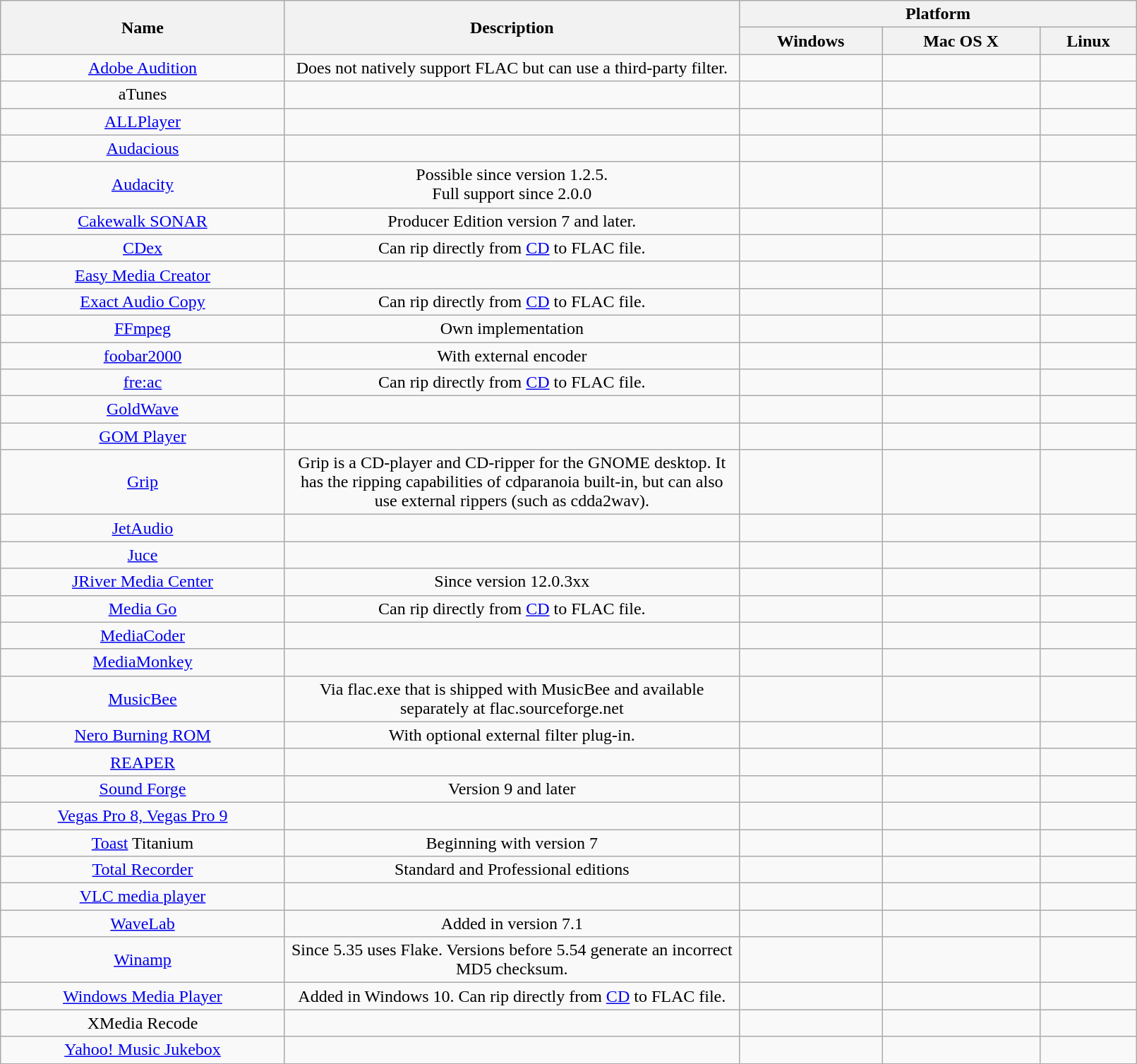<table class="wikitable" style="width: 85%; text-align: center;">
<tr>
<th style="width: 25%;" rowspan="2">Name</th>
<th style="width: 40%;" rowspan="2">Description</th>
<th style="width: 35%;" colspan="3">Platform</th>
</tr>
<tr>
<th>Windows</th>
<th>Mac OS X</th>
<th>Linux</th>
</tr>
<tr>
<td><a href='#'>Adobe Audition</a></td>
<td>Does not natively support FLAC but can use a third-party filter.</td>
<td></td>
<td></td>
<td></td>
</tr>
<tr>
<td>aTunes</td>
<td></td>
<td></td>
<td></td>
<td></td>
</tr>
<tr>
<td><a href='#'>ALLPlayer</a></td>
<td></td>
<td></td>
<td></td>
<td></td>
</tr>
<tr>
<td><a href='#'>Audacious</a></td>
<td></td>
<td></td>
<td></td>
<td></td>
</tr>
<tr>
<td><a href='#'>Audacity</a></td>
<td>Possible since version 1.2.5.<br>Full support since 2.0.0</td>
<td></td>
<td></td>
<td></td>
</tr>
<tr>
<td><a href='#'>Cakewalk SONAR</a></td>
<td>Producer Edition version 7 and later.</td>
<td></td>
<td></td>
<td></td>
</tr>
<tr>
<td><a href='#'>CDex</a></td>
<td>Can rip directly from <a href='#'>CD</a> to FLAC file.</td>
<td></td>
<td></td>
<td></td>
</tr>
<tr>
<td><a href='#'>Easy Media Creator</a></td>
<td></td>
<td></td>
<td></td>
<td></td>
</tr>
<tr>
<td><a href='#'>Exact Audio Copy</a></td>
<td>Can rip directly from <a href='#'>CD</a> to FLAC file.</td>
<td></td>
<td></td>
<td></td>
</tr>
<tr>
<td><a href='#'>FFmpeg</a></td>
<td>Own implementation</td>
<td></td>
<td></td>
<td></td>
</tr>
<tr>
<td><a href='#'>foobar2000</a></td>
<td>With external encoder</td>
<td></td>
<td></td>
<td></td>
</tr>
<tr>
<td><a href='#'>fre:ac</a></td>
<td>Can rip directly from <a href='#'>CD</a> to FLAC file.</td>
<td></td>
<td></td>
<td></td>
</tr>
<tr>
<td><a href='#'>GoldWave</a></td>
<td></td>
<td></td>
<td></td>
<td></td>
</tr>
<tr>
<td><a href='#'>GOM Player</a></td>
<td></td>
<td></td>
<td></td>
<td></td>
</tr>
<tr>
<td><a href='#'>Grip</a></td>
<td>Grip is a CD-player and CD-ripper for the GNOME desktop. It has the ripping capabilities of cdparanoia built-in, but can also use external rippers (such as cdda2wav).</td>
<td></td>
<td></td>
<td></td>
</tr>
<tr>
<td><a href='#'>JetAudio</a></td>
<td></td>
<td></td>
<td></td>
<td></td>
</tr>
<tr>
<td><a href='#'>Juce</a></td>
<td></td>
<td></td>
<td></td>
<td></td>
</tr>
<tr>
<td><a href='#'>JRiver Media Center</a></td>
<td>Since version 12.0.3xx</td>
<td></td>
<td></td>
<td></td>
</tr>
<tr>
<td><a href='#'>Media Go</a></td>
<td>Can rip directly from <a href='#'>CD</a> to FLAC file.</td>
<td></td>
<td></td>
<td></td>
</tr>
<tr>
<td><a href='#'>MediaCoder</a></td>
<td></td>
<td></td>
<td></td>
<td></td>
</tr>
<tr>
<td><a href='#'>MediaMonkey</a></td>
<td></td>
<td></td>
<td></td>
<td></td>
</tr>
<tr>
<td><a href='#'>MusicBee</a></td>
<td>Via flac.exe that is shipped with MusicBee and available separately at flac.sourceforge.net</td>
<td></td>
<td></td>
<td></td>
</tr>
<tr>
<td><a href='#'>Nero Burning ROM</a></td>
<td>With optional external filter plug-in.</td>
<td></td>
<td></td>
<td></td>
</tr>
<tr>
<td><a href='#'>REAPER</a></td>
<td></td>
<td></td>
<td></td>
<td></td>
</tr>
<tr>
<td><a href='#'>Sound Forge</a></td>
<td>Version 9 and later</td>
<td></td>
<td></td>
<td></td>
</tr>
<tr>
<td><a href='#'>Vegas Pro 8, Vegas Pro 9</a></td>
<td></td>
<td></td>
<td></td>
<td></td>
</tr>
<tr>
<td><a href='#'>Toast</a> Titanium</td>
<td>Beginning with version 7</td>
<td></td>
<td></td>
<td></td>
</tr>
<tr>
<td><a href='#'>Total Recorder</a></td>
<td>Standard and Professional editions</td>
<td></td>
<td></td>
<td></td>
</tr>
<tr>
<td><a href='#'>VLC media player</a></td>
<td></td>
<td></td>
<td></td>
<td></td>
</tr>
<tr>
<td><a href='#'>WaveLab</a></td>
<td>Added in version 7.1</td>
<td></td>
<td></td>
<td></td>
</tr>
<tr>
<td><a href='#'>Winamp</a></td>
<td>Since 5.35 uses Flake. Versions before 5.54 generate an incorrect MD5 checksum.</td>
<td></td>
<td></td>
<td></td>
</tr>
<tr>
<td><a href='#'>Windows Media Player</a></td>
<td>Added in Windows 10. Can rip directly from <a href='#'>CD</a> to FLAC file.</td>
<td></td>
<td></td>
<td></td>
</tr>
<tr>
<td>XMedia Recode</td>
<td></td>
<td></td>
<td></td>
<td></td>
</tr>
<tr>
<td><a href='#'>Yahoo! Music Jukebox</a></td>
<td></td>
<td></td>
<td></td>
<td></td>
</tr>
</table>
